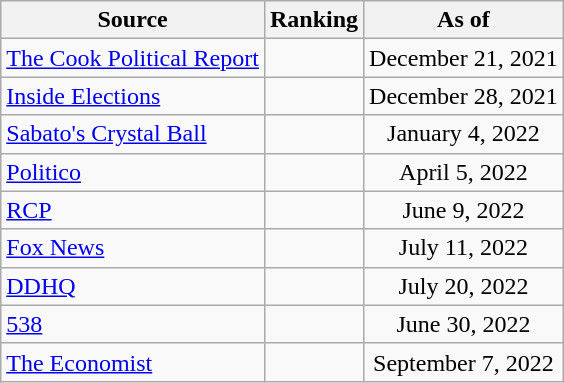<table class="wikitable" style="text-align:center">
<tr>
<th>Source</th>
<th>Ranking</th>
<th>As of</th>
</tr>
<tr>
<td align=left><a href='#'>The Cook Political Report</a></td>
<td></td>
<td>December 21, 2021</td>
</tr>
<tr>
<td align=left><a href='#'>Inside Elections</a></td>
<td></td>
<td>December 28, 2021</td>
</tr>
<tr>
<td align=left><a href='#'>Sabato's Crystal Ball</a></td>
<td></td>
<td>January 4, 2022</td>
</tr>
<tr>
<td align=left><a href='#'>Politico</a></td>
<td></td>
<td>April 5, 2022</td>
</tr>
<tr>
<td align="left"><a href='#'>RCP</a></td>
<td></td>
<td>June 9, 2022</td>
</tr>
<tr>
<td align=left><a href='#'>Fox News</a></td>
<td></td>
<td>July 11, 2022</td>
</tr>
<tr>
<td align="left"><a href='#'>DDHQ</a></td>
<td></td>
<td>July 20, 2022</td>
</tr>
<tr>
<td align="left"><a href='#'>538</a></td>
<td></td>
<td>June 30, 2022</td>
</tr>
<tr>
<td align="left"><a href='#'>The Economist</a></td>
<td></td>
<td>September 7, 2022</td>
</tr>
</table>
